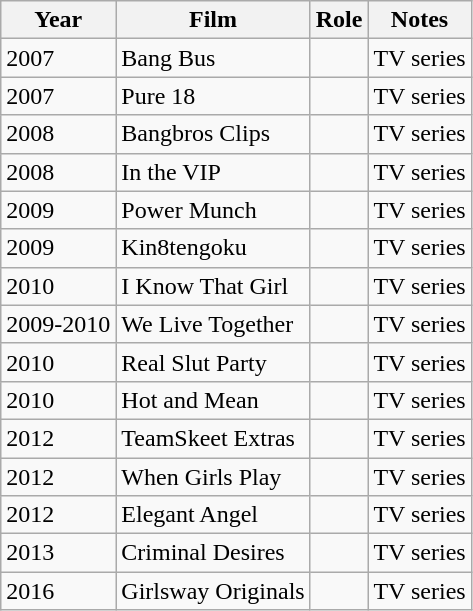<table class="wikitable sortable">
<tr>
<th>Year</th>
<th>Film</th>
<th>Role</th>
<th class="unsortable">Notes</th>
</tr>
<tr>
<td>2007</td>
<td>Bang Bus</td>
<td></td>
<td>TV series</td>
</tr>
<tr>
<td>2007</td>
<td>Pure 18</td>
<td></td>
<td>TV series</td>
</tr>
<tr>
<td>2008</td>
<td>Bangbros Clips</td>
<td></td>
<td>TV series</td>
</tr>
<tr>
<td>2008</td>
<td>In the VIP</td>
<td></td>
<td>TV series</td>
</tr>
<tr>
<td>2009</td>
<td>Power Munch</td>
<td></td>
<td>TV series</td>
</tr>
<tr>
<td>2009</td>
<td>Kin8tengoku</td>
<td></td>
<td>TV series</td>
</tr>
<tr>
<td>2010</td>
<td>I Know That Girl</td>
<td></td>
<td>TV series</td>
</tr>
<tr>
<td>2009-2010</td>
<td>We Live Together</td>
<td></td>
<td>TV series</td>
</tr>
<tr>
<td>2010</td>
<td>Real Slut Party</td>
<td></td>
<td>TV series</td>
</tr>
<tr>
<td>2010</td>
<td>Hot and Mean</td>
<td></td>
<td>TV series</td>
</tr>
<tr>
<td>2012</td>
<td>TeamSkeet Extras</td>
<td></td>
<td>TV series</td>
</tr>
<tr>
<td>2012</td>
<td>When Girls Play</td>
<td></td>
<td>TV series</td>
</tr>
<tr>
<td>2012</td>
<td>Elegant Angel</td>
<td></td>
<td>TV series</td>
</tr>
<tr>
<td>2013</td>
<td>Criminal Desires</td>
<td></td>
<td>TV series</td>
</tr>
<tr>
<td>2016</td>
<td>Girlsway Originals</td>
<td></td>
<td>TV series</td>
</tr>
</table>
